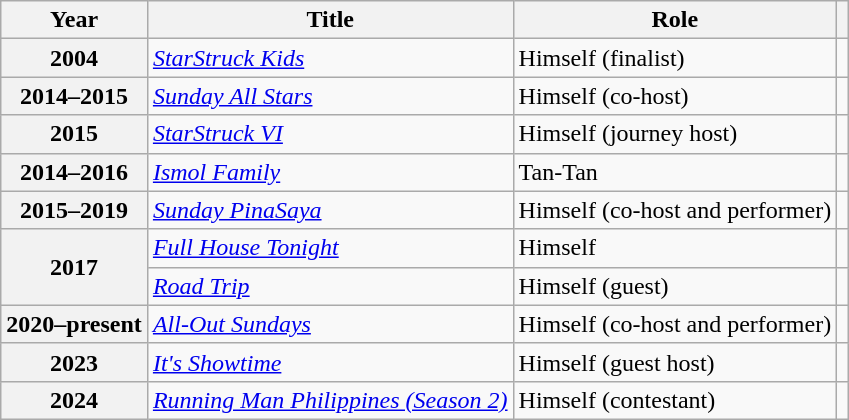<table class="wikitable sortable plainrowheaders">
<tr>
<th scope="col">Year</th>
<th scope="col">Title</th>
<th scope="col">Role</th>
<th scope="col"></th>
</tr>
<tr>
<th scope="row">2004</th>
<td><em><a href='#'>StarStruck Kids</a></em></td>
<td>Himself (finalist)</td>
<td></td>
</tr>
<tr>
<th scope="row">2014–2015</th>
<td><em><a href='#'>Sunday All Stars</a></em></td>
<td>Himself (co-host)</td>
<td></td>
</tr>
<tr>
<th scope="row">2015</th>
<td><em><a href='#'>StarStruck VI</a></em></td>
<td>Himself (journey host)</td>
<td></td>
</tr>
<tr>
<th scope="row">2014–2016</th>
<td><em><a href='#'>Ismol Family</a></em></td>
<td>Tan-Tan</td>
<td></td>
</tr>
<tr>
<th scope="row">2015–2019</th>
<td><em><a href='#'>Sunday PinaSaya</a></em></td>
<td>Himself (co-host and performer)</td>
<td></td>
</tr>
<tr>
<th scope="row" rowspan="2">2017</th>
<td><em><a href='#'>Full House Tonight</a></em></td>
<td>Himself</td>
<td></td>
</tr>
<tr>
<td><a href='#'><em>Road Trip</em></a></td>
<td>Himself (guest)</td>
<td></td>
</tr>
<tr>
<th scope="row">2020–present</th>
<td><em><a href='#'>All-Out Sundays</a></em></td>
<td>Himself (co-host and performer)</td>
<td></td>
</tr>
<tr>
<th scope="row">2023</th>
<td><em><a href='#'>It's Showtime</a></em></td>
<td>Himself (guest host)</td>
<td></td>
</tr>
<tr>
<th scope="row">2024</th>
<td><a href='#'><em>Running Man Philippines (Season 2)</em></a></td>
<td>Himself (contestant)</td>
<td></td>
</tr>
</table>
